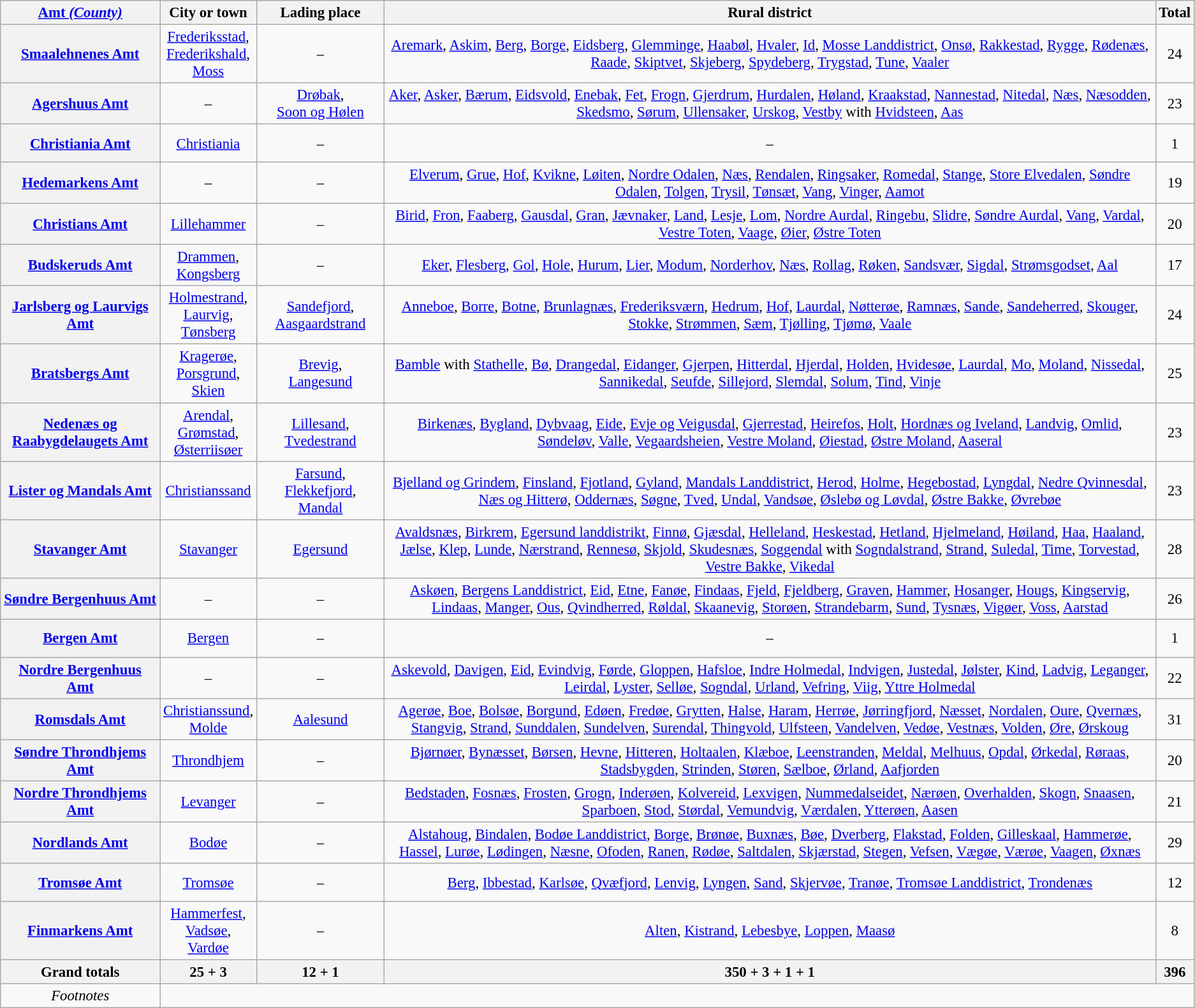<table class="wikitable" style="text-align:center; font-size: 95%;">
<tr>
<th><a href='#'>Amt <em>(County)</em></a></th>
<th>City or town</th>
<th>Lading place</th>
<th>Rural district</th>
<th>Total</th>
</tr>
<tr style="height: 40px;">
<th><a href='#'>Smaalehnenes Amt</a></th>
<td><a href='#'>Frederiksstad</a>,<br><a href='#'>Frederikshald</a>,<br><a href='#'>Moss</a></td>
<td>–</td>
<td><a href='#'>Aremark</a>, <a href='#'>Askim</a>, <a href='#'>Berg</a>, <a href='#'>Borge</a>, <a href='#'>Eidsberg</a>,  <a href='#'>Glemminge</a>, <a href='#'>Haabøl</a>, <a href='#'>Hvaler</a>, <a href='#'>Id</a>, <a href='#'>Mosse Landdistrict</a>, <a href='#'>Onsø</a>, <a href='#'>Rakkestad</a>, <a href='#'>Rygge</a>, <a href='#'>Rødenæs</a>, <a href='#'>Raade</a>, <a href='#'>Skiptvet</a>, <a href='#'>Skjeberg</a>, <a href='#'>Spydeberg</a>, <a href='#'>Trygstad</a>, <a href='#'>Tune</a>, <a href='#'>Vaaler</a></td>
<td>24</td>
</tr>
<tr style="height: 40px;">
<th><a href='#'>Agershuus Amt</a></th>
<td>–</td>
<td><a href='#'>Drøbak</a>,<br><a href='#'>Soon og Hølen</a></td>
<td><a href='#'>Aker</a>, <a href='#'>Asker</a>, <a href='#'>Bærum</a>, <a href='#'>Eidsvold</a>, <a href='#'>Enebak</a>, <a href='#'>Fet</a>, <a href='#'>Frogn</a>, <a href='#'>Gjerdrum</a>, <a href='#'>Hurdalen</a>, <a href='#'>Høland</a>, <a href='#'>Kraakstad</a>, <a href='#'>Nannestad</a>, <a href='#'>Nitedal</a>, <a href='#'>Næs</a>, <a href='#'>Næsodden</a>, <a href='#'>Skedsmo</a>, <a href='#'>Sørum</a>, <a href='#'>Ullensaker</a>, <a href='#'>Urskog</a>, <a href='#'>Vestby</a> with <a href='#'>Hvidsteen</a>, <a href='#'>Aas</a></td>
<td>23</td>
</tr>
<tr style="height: 40px;">
<th><a href='#'>Christiania Amt</a></th>
<td><a href='#'>Christiania</a></td>
<td>–</td>
<td>–</td>
<td>1</td>
</tr>
<tr style="height: 40px;">
<th><a href='#'>Hedemarkens Amt</a></th>
<td>–</td>
<td>–</td>
<td><a href='#'>Elverum</a>, <a href='#'>Grue</a>, <a href='#'>Hof</a>, <a href='#'>Kvikne</a>, <a href='#'>Løiten</a>, <a href='#'>Nordre Odalen</a>, <a href='#'>Næs</a>, <a href='#'>Rendalen</a>, <a href='#'>Ringsaker</a>, <a href='#'>Romedal</a>, <a href='#'>Stange</a>, <a href='#'>Store Elvedalen</a>, <a href='#'>Søndre Odalen</a>, <a href='#'>Tolgen</a>, <a href='#'>Trysil</a>, <a href='#'>Tønsæt</a>, <a href='#'>Vang</a>, <a href='#'>Vinger</a>, <a href='#'>Aamot</a></td>
<td>19</td>
</tr>
<tr style="height: 40px;">
<th><a href='#'>Christians Amt</a></th>
<td><a href='#'>Lillehammer</a></td>
<td>–</td>
<td><a href='#'>Birid</a>, <a href='#'>Fron</a>, <a href='#'>Faaberg</a>, <a href='#'>Gausdal</a>, <a href='#'>Gran</a>, <a href='#'>Jævnaker</a>, <a href='#'>Land</a>, <a href='#'>Lesje</a>, <a href='#'>Lom</a>, <a href='#'>Nordre Aurdal</a>, <a href='#'>Ringebu</a>, <a href='#'>Slidre</a>, <a href='#'>Søndre Aurdal</a>, <a href='#'>Vang</a>, <a href='#'>Vardal</a>, <a href='#'>Vestre Toten</a>, <a href='#'>Vaage</a>, <a href='#'>Øier</a>, <a href='#'>Østre Toten</a></td>
<td>20</td>
</tr>
<tr style="height: 40px;">
<th><a href='#'>Budskeruds Amt</a></th>
<td><a href='#'>Drammen</a>,<br><a href='#'>Kongsberg</a></td>
<td>–</td>
<td><a href='#'>Eker</a>, <a href='#'>Flesberg</a>, <a href='#'>Gol</a>, <a href='#'>Hole</a>, <a href='#'>Hurum</a>, <a href='#'>Lier</a>, <a href='#'>Modum</a>, <a href='#'>Norderhov</a>, <a href='#'>Næs</a>, <a href='#'>Rollag</a>, <a href='#'>Røken</a>, <a href='#'>Sandsvær</a>, <a href='#'>Sigdal</a>, <a href='#'>Strømsgodset</a>, <a href='#'>Aal</a></td>
<td>17</td>
</tr>
<tr style="height: 40px;">
<th><a href='#'>Jarlsberg og Laurvigs Amt</a></th>
<td><a href='#'>Holmestrand</a>,<br><a href='#'>Laurvig</a>,<br><a href='#'>Tønsberg</a></td>
<td><a href='#'>Sandefjord</a>, <a href='#'>Aasgaardstrand</a></td>
<td><a href='#'>Anneboe</a>, <a href='#'>Borre</a>, <a href='#'>Botne</a>, <a href='#'>Brunlagnæs</a>, <a href='#'>Frederiksværn</a>, <a href='#'>Hedrum</a>, <a href='#'>Hof</a>, <a href='#'>Laurdal</a>, <a href='#'>Nøtterøe</a>, <a href='#'>Ramnæs</a>, <a href='#'>Sande</a>, <a href='#'>Sandeherred</a>, <a href='#'>Skouger</a>, <a href='#'>Stokke</a>, <a href='#'>Strømmen</a>, <a href='#'>Sæm</a>, <a href='#'>Tjølling</a>, <a href='#'>Tjømø</a>, <a href='#'>Vaale</a></td>
<td>24</td>
</tr>
<tr style="height: 40px;">
<th><a href='#'>Bratsbergs Amt</a></th>
<td><a href='#'>Kragerøe</a>,<br><a href='#'>Porsgrund</a>,<br><a href='#'>Skien</a></td>
<td><a href='#'>Brevig</a>,<br> <a href='#'>Langesund</a></td>
<td><a href='#'>Bamble</a> with <a href='#'>Stathelle</a>, <a href='#'>Bø</a>, <a href='#'>Drangedal</a>, <a href='#'>Eidanger</a>, <a href='#'>Gjerpen</a>, <a href='#'>Hitterdal</a>, <a href='#'>Hjerdal</a>, <a href='#'>Holden</a>, <a href='#'>Hvidesøe</a>, <a href='#'>Laurdal</a>, <a href='#'>Mo</a>, <a href='#'>Moland</a>, <a href='#'>Nissedal</a>, <a href='#'>Sannikedal</a>, <a href='#'>Seufde</a>, <a href='#'>Sillejord</a>, <a href='#'>Slemdal</a>, <a href='#'>Solum</a>, <a href='#'>Tind</a>, <a href='#'>Vinje</a></td>
<td>25</td>
</tr>
<tr style="height: 40px;">
<th><a href='#'>Nedenæs og Raabygdelaugets Amt</a></th>
<td><a href='#'>Arendal</a>,<br><a href='#'>Grømstad</a>,<br><a href='#'>Østerriisøer</a></td>
<td><a href='#'>Lillesand</a>,<br><a href='#'>Tvedestrand</a></td>
<td><a href='#'>Birkenæs</a>, <a href='#'>Bygland</a>, <a href='#'>Dybvaag</a>, <a href='#'>Eide</a>, <a href='#'>Evje og Veigusdal</a>, <a href='#'>Gjerrestad</a>, <a href='#'>Heirefos</a>, <a href='#'>Holt</a>, <a href='#'>Hordnæs og Iveland</a>, <a href='#'>Landvig</a>, <a href='#'>Omlid</a>, <a href='#'>Søndeløv</a>, <a href='#'>Valle</a>, <a href='#'>Vegaardsheien</a>, <a href='#'>Vestre Moland</a>, <a href='#'>Øiestad</a>, <a href='#'>Østre Moland</a>, <a href='#'>Aaseral</a></td>
<td>23</td>
</tr>
<tr style="height: 40px;">
<th><a href='#'>Lister og Mandals Amt</a></th>
<td><a href='#'>Christianssand</a></td>
<td><a href='#'>Farsund</a>,<br><a href='#'>Flekkefjord</a>,<br><a href='#'>Mandal</a></td>
<td><a href='#'>Bjelland og Grindem</a>, <a href='#'>Finsland</a>, <a href='#'>Fjotland</a>, <a href='#'>Gyland</a>, <a href='#'>Mandals Landdistrict</a>, <a href='#'>Herod</a>, <a href='#'>Holme</a>, <a href='#'>Hegebostad</a>, <a href='#'>Lyngdal</a>, <a href='#'>Nedre Qvinnesdal</a>, <a href='#'>Næs og Hitterø</a>, <a href='#'>Oddernæs</a>, <a href='#'>Søgne</a>, <a href='#'>Tved</a>, <a href='#'>Undal</a>, <a href='#'>Vandsøe</a>, <a href='#'>Øslebø og Løvdal</a>, <a href='#'>Østre Bakke</a>, <a href='#'>Øvrebøe</a></td>
<td>23</td>
</tr>
<tr style="height: 40px;">
<th><a href='#'>Stavanger Amt</a></th>
<td><a href='#'>Stavanger</a></td>
<td><a href='#'>Egersund</a></td>
<td><a href='#'>Avaldsnæs</a>, <a href='#'>Birkrem</a>, <a href='#'>Egersund landdistrikt</a>, <a href='#'>Finnø</a>, <a href='#'>Gjæsdal</a>, <a href='#'>Helleland</a>, <a href='#'>Heskestad</a>, <a href='#'>Hetland</a>, <a href='#'>Hjelmeland</a>, <a href='#'>Høiland</a>, <a href='#'>Haa</a>, <a href='#'>Haaland</a>, <a href='#'>Jælse</a>, <a href='#'>Klep</a>, <a href='#'>Lunde</a>, <a href='#'>Nærstrand</a>, <a href='#'>Rennesø</a>, <a href='#'>Skjold</a>, <a href='#'>Skudesnæs</a>, <a href='#'>Soggendal</a> with <a href='#'>Sogndalstrand</a>, <a href='#'>Strand</a>, <a href='#'>Suledal</a>, <a href='#'>Time</a>, <a href='#'>Torvestad</a>, <a href='#'>Vestre Bakke</a>, <a href='#'>Vikedal</a></td>
<td>28</td>
</tr>
<tr style="height: 40px;">
<th><a href='#'>Søndre Bergenhuus Amt</a></th>
<td>–</td>
<td>–</td>
<td><a href='#'>Askøen</a>, <a href='#'>Bergens Landdistrict</a>, <a href='#'>Eid</a>, <a href='#'>Etne</a>, <a href='#'>Fanøe</a>, <a href='#'>Findaas</a>, <a href='#'>Fjeld</a>, <a href='#'>Fjeldberg</a>, <a href='#'>Graven</a>, <a href='#'>Hammer</a>, <a href='#'>Hosanger</a>, <a href='#'>Hougs</a>, <a href='#'>Kingservig</a>, <a href='#'>Lindaas</a>, <a href='#'>Manger</a>, <a href='#'>Ous</a>, <a href='#'>Qvindherred</a>, <a href='#'>Røldal</a>, <a href='#'>Skaanevig</a>, <a href='#'>Storøen</a>, <a href='#'>Strandebarm</a>, <a href='#'>Sund</a>, <a href='#'>Tysnæs</a>, <a href='#'>Vigøer</a>, <a href='#'>Voss</a>, <a href='#'>Aarstad</a></td>
<td>26</td>
</tr>
<tr style="height: 40px;">
<th><a href='#'>Bergen Amt</a></th>
<td><a href='#'>Bergen</a></td>
<td>–</td>
<td>–</td>
<td>1</td>
</tr>
<tr style="height: 40px;">
<th><a href='#'>Nordre Bergenhuus Amt</a></th>
<td>–</td>
<td>–</td>
<td><a href='#'>Askevold</a>, <a href='#'>Davigen</a>, <a href='#'>Eid</a>, <a href='#'>Evindvig</a>, <a href='#'>Førde</a>, <a href='#'>Gloppen</a>, <a href='#'>Hafsloe</a>, <a href='#'>Indre Holmedal</a>, <a href='#'>Indvigen</a>, <a href='#'>Justedal</a>, <a href='#'>Jølster</a>, <a href='#'>Kind</a>, <a href='#'>Ladvig</a>, <a href='#'>Leganger</a>, <a href='#'>Leirdal</a>, <a href='#'>Lyster</a>, <a href='#'>Selløe</a>, <a href='#'>Sogndal</a>, <a href='#'>Urland</a>, <a href='#'>Vefring</a>, <a href='#'>Viig</a>, <a href='#'>Yttre Holmedal</a></td>
<td>22</td>
</tr>
<tr style="height: 40px;">
<th><a href='#'>Romsdals Amt</a></th>
<td><a href='#'>Christianssund</a>,<br><a href='#'>Molde</a></td>
<td><a href='#'>Aalesund</a></td>
<td><a href='#'>Agerøe</a>, <a href='#'>Boe</a>, <a href='#'>Bolsøe</a>, <a href='#'>Borgund</a>, <a href='#'>Edøen</a>, <a href='#'>Fredøe</a>, <a href='#'>Grytten</a>, <a href='#'>Halse</a>, <a href='#'>Haram</a>, <a href='#'>Herrøe</a>, <a href='#'>Jørringfjord</a>, <a href='#'>Næsset</a>, <a href='#'>Nordalen</a>, <a href='#'>Oure</a>, <a href='#'>Qvernæs</a>, <a href='#'>Stangvig</a>, <a href='#'>Strand</a>, <a href='#'>Sunddalen</a>, <a href='#'>Sundelven</a>, <a href='#'>Surendal</a>, <a href='#'>Thingvold</a>, <a href='#'>Ulfsteen</a>, <a href='#'>Vandelven</a>, <a href='#'>Vedøe</a>, <a href='#'>Vestnæs</a>, <a href='#'>Volden</a>, <a href='#'>Øre</a>, <a href='#'>Ørskoug</a></td>
<td>31</td>
</tr>
<tr style="height: 40px;">
<th><a href='#'>Søndre Throndhjems Amt</a></th>
<td><a href='#'>Throndhjem</a></td>
<td>–</td>
<td><a href='#'>Bjørnøer</a>, <a href='#'>Bynæsset</a>, <a href='#'>Børsen</a>, <a href='#'>Hevne</a>, <a href='#'>Hitteren</a>, <a href='#'>Holtaalen</a>, <a href='#'>Klæboe</a>, <a href='#'>Leenstranden</a>, <a href='#'>Meldal</a>, <a href='#'>Melhuus</a>, <a href='#'>Opdal</a>, <a href='#'>Ørkedal</a>, <a href='#'>Røraas</a>, <a href='#'>Stadsbygden</a>, <a href='#'>Strinden</a>, <a href='#'>Støren</a>, <a href='#'>Sælboe</a>, <a href='#'>Ørland</a>, <a href='#'>Aafjorden</a></td>
<td>20</td>
</tr>
<tr style="height: 40px;">
<th><a href='#'>Nordre Throndhjems Amt</a></th>
<td><a href='#'>Levanger</a></td>
<td>–</td>
<td><a href='#'>Bedstaden</a>, <a href='#'>Fosnæs</a>, <a href='#'>Frosten</a>, <a href='#'>Grogn</a>, <a href='#'>Inderøen</a>, <a href='#'>Kolvereid</a>, <a href='#'>Lexvigen</a>, <a href='#'>Nummedalseidet</a>, <a href='#'>Nærøen</a>, <a href='#'>Overhalden</a>, <a href='#'>Skogn</a>, <a href='#'>Snaasen</a>, <a href='#'>Sparboen</a>, <a href='#'>Stod</a>, <a href='#'>Størdal</a>, <a href='#'>Vemundvig</a>, <a href='#'>Værdalen</a>, <a href='#'>Ytterøen</a>, <a href='#'>Aasen</a></td>
<td>21</td>
</tr>
<tr style="height: 40px;">
<th><a href='#'>Nordlands Amt</a></th>
<td><a href='#'>Bodøe</a></td>
<td>–</td>
<td><a href='#'>Alstahoug</a>, <a href='#'>Bindalen</a>, <a href='#'>Bodøe Landdistrict</a>, <a href='#'>Borge</a>, <a href='#'>Brønøe</a>, <a href='#'>Buxnæs</a>, <a href='#'>Bøe</a>, <a href='#'>Dverberg</a>, <a href='#'>Flakstad</a>, <a href='#'>Folden</a>, <a href='#'>Gilleskaal</a>, <a href='#'>Hammerøe</a>, <a href='#'>Hassel</a>, <a href='#'>Lurøe</a>, <a href='#'>Lødingen</a>, <a href='#'>Næsne</a>, <a href='#'>Ofoden</a>, <a href='#'>Ranen</a>, <a href='#'>Rødøe</a>, <a href='#'>Saltdalen</a>, <a href='#'>Skjærstad</a>, <a href='#'>Stegen</a>, <a href='#'>Vefsen</a>, <a href='#'>Vægøe</a>, <a href='#'>Værøe</a>, <a href='#'>Vaagen</a>, <a href='#'>Øxnæs</a></td>
<td>29</td>
</tr>
<tr style="height: 40px;">
<th><a href='#'>Tromsøe Amt</a></th>
<td><a href='#'>Tromsøe</a></td>
<td>–</td>
<td><a href='#'>Berg</a>, <a href='#'>Ibbestad</a>, <a href='#'>Karlsøe</a>, <a href='#'>Qvæfjord</a>, <a href='#'>Lenvig</a>, <a href='#'>Lyngen</a>, <a href='#'>Sand</a>, <a href='#'>Skjervøe</a>, <a href='#'>Tranøe</a>, <a href='#'>Tromsøe Landdistrict</a>, <a href='#'>Trondenæs</a></td>
<td>12</td>
</tr>
<tr style="height: 40px;">
<th><a href='#'>Finmarkens Amt</a></th>
<td><a href='#'>Hammerfest</a>,<br><a href='#'>Vadsøe</a>,<br><a href='#'>Vardøe</a></td>
<td>–</td>
<td><a href='#'>Alten</a>, <a href='#'>Kistrand</a>, <a href='#'>Lebesbye</a>, <a href='#'>Loppen</a>, <a href='#'>Maasø</a></td>
<td>8</td>
</tr>
<tr style="height: 20px;">
<th>Grand totals</th>
<th>25 + 3</th>
<th>12 + 1</th>
<th>350 + 3 + 1 + 1</th>
<th>396</th>
</tr>
<tr>
<td><em>Footnotes</em></td>
<td colspan="4"><small></small></td>
</tr>
</table>
